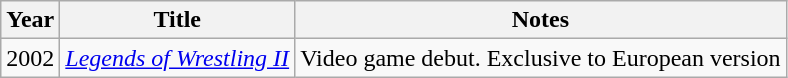<table class="wikitable sortable">
<tr>
<th>Year</th>
<th>Title</th>
<th>Notes</th>
</tr>
<tr>
<td>2002</td>
<td><em><a href='#'>Legends of Wrestling II</a></em></td>
<td>Video game debut. Exclusive to European version</td>
</tr>
</table>
